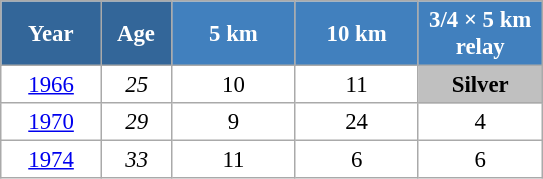<table class="wikitable" style="font-size:95%; text-align:center; border:grey solid 1px; border-collapse:collapse; background:#ffffff;">
<tr>
<th style="background-color:#369; color:white; width:60px;"> Year </th>
<th style="background-color:#369; color:white; width:40px;"> Age </th>
<th style="background-color:#4180be; color:white; width:75px;"> 5 km </th>
<th style="background-color:#4180be; color:white; width:75px;"> 10 km </th>
<th style="background-color:#4180be; color:white; width:75px;"> 3/4 × 5 km <br> relay </th>
</tr>
<tr>
<td><a href='#'>1966</a></td>
<td><em>25</em></td>
<td>10</td>
<td>11</td>
<td style="background:silver;"><strong>Silver</strong></td>
</tr>
<tr>
<td><a href='#'>1970</a></td>
<td><em>29</em></td>
<td>9</td>
<td>24</td>
<td>4</td>
</tr>
<tr>
<td><a href='#'>1974</a></td>
<td><em>33</em></td>
<td>11</td>
<td>6</td>
<td>6</td>
</tr>
</table>
